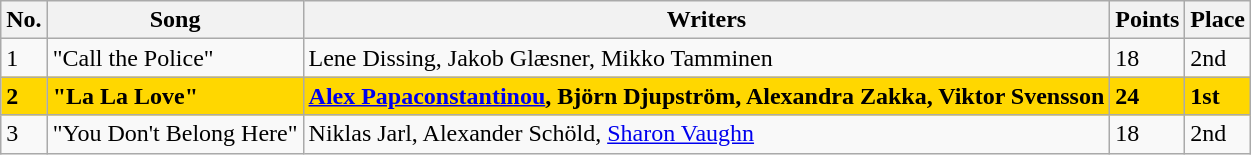<table class="wikitable sortable">
<tr>
<th>No.</th>
<th>Song</th>
<th>Writers</th>
<th>Points</th>
<th>Place</th>
</tr>
<tr>
<td>1</td>
<td>"Call the Police"</td>
<td>Lene Dissing, Jakob Glæsner, Mikko Tamminen</td>
<td>18</td>
<td>2nd</td>
</tr>
<tr style="font-weight:bold; background:gold;">
<td>2</td>
<td>"La La Love"</td>
<td><a href='#'>Alex Papaconstantinou</a>, Björn Djupström, Alexandra Zakka, Viktor Svensson</td>
<td>24</td>
<td>1st</td>
</tr>
<tr>
<td>3</td>
<td>"You Don't Belong Here"</td>
<td>Niklas Jarl, Alexander Schöld, <a href='#'>Sharon Vaughn</a></td>
<td>18</td>
<td>2nd</td>
</tr>
</table>
